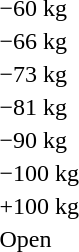<table>
<tr>
<td>−60 kg</td>
<td></td>
<td></td>
<td><br></td>
</tr>
<tr>
<td>−66 kg</td>
<td></td>
<td></td>
<td><br></td>
</tr>
<tr>
<td>−73 kg</td>
<td></td>
<td></td>
<td><br></td>
</tr>
<tr>
<td>−81 kg</td>
<td></td>
<td></td>
<td><br></td>
</tr>
<tr>
<td>−90 kg</td>
<td></td>
<td></td>
<td><br></td>
</tr>
<tr>
<td>−100 kg</td>
<td></td>
<td></td>
<td><br></td>
</tr>
<tr>
<td>+100 kg</td>
<td></td>
<td></td>
<td><br></td>
</tr>
<tr>
<td>Open</td>
<td></td>
<td></td>
<td><br></td>
</tr>
</table>
